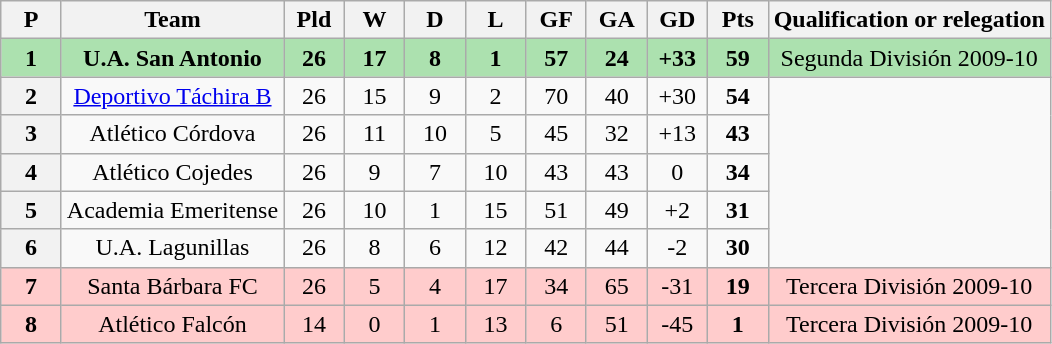<table class="wikitable" style="text-align: center;">
<tr>
<th width=33>P<br></th>
<th>Team<br></th>
<th width=33>Pld<br></th>
<th width=33>W<br></th>
<th width=33>D<br></th>
<th width=33>L<br></th>
<th width=33>GF<br></th>
<th width=33>GA<br></th>
<th width=33>GD<br></th>
<th width=33>Pts<br></th>
<th>Qualification or relegation</th>
</tr>
<tr bgcolor=#ACE1AF>
<td><strong>1</strong></td>
<td><strong>U.A. San Antonio</strong></td>
<td><strong>26</strong></td>
<td><strong>17</strong></td>
<td><strong>8</strong></td>
<td><strong>1</strong></td>
<td><strong>57</strong></td>
<td><strong>24</strong></td>
<td><strong>+33</strong></td>
<td><strong>59</strong></td>
<td>Segunda División 2009-10</td>
</tr>
<tr>
<th>2</th>
<td><a href='#'>Deportivo Táchira B</a></td>
<td>26</td>
<td>15</td>
<td>9</td>
<td>2</td>
<td>70</td>
<td>40</td>
<td>+30</td>
<td><strong>54</strong></td>
</tr>
<tr>
<th>3</th>
<td>Atlético Córdova</td>
<td>26</td>
<td>11</td>
<td>10</td>
<td>5</td>
<td>45</td>
<td>32</td>
<td>+13</td>
<td><strong>43</strong></td>
</tr>
<tr>
<th>4</th>
<td>Atlético Cojedes</td>
<td>26</td>
<td>9</td>
<td>7</td>
<td>10</td>
<td>43</td>
<td>43</td>
<td>0</td>
<td><strong>34</strong></td>
</tr>
<tr>
<th>5</th>
<td>Academia Emeritense</td>
<td>26</td>
<td>10</td>
<td>1</td>
<td>15</td>
<td>51</td>
<td>49</td>
<td>+2</td>
<td><strong>31</strong></td>
</tr>
<tr>
<th>6</th>
<td>U.A. Lagunillas</td>
<td>26</td>
<td>8</td>
<td>6</td>
<td>12</td>
<td>42</td>
<td>44</td>
<td>-2</td>
<td><strong>30</strong></td>
</tr>
<tr bgcolor=#FFCCCC>
<td><strong>7</strong></td>
<td>Santa Bárbara FC</td>
<td>26</td>
<td>5</td>
<td>4</td>
<td>17</td>
<td>34</td>
<td>65</td>
<td>-31</td>
<td><strong>19</strong></td>
<td>Tercera División 2009-10</td>
</tr>
<tr bgcolor=#FFCCCC>
<td><strong>8</strong></td>
<td>Atlético Falcón</td>
<td>14</td>
<td>0</td>
<td>1</td>
<td>13</td>
<td>6</td>
<td>51</td>
<td>-45</td>
<td><strong>1</strong></td>
<td>Tercera División 2009-10</td>
</tr>
</table>
